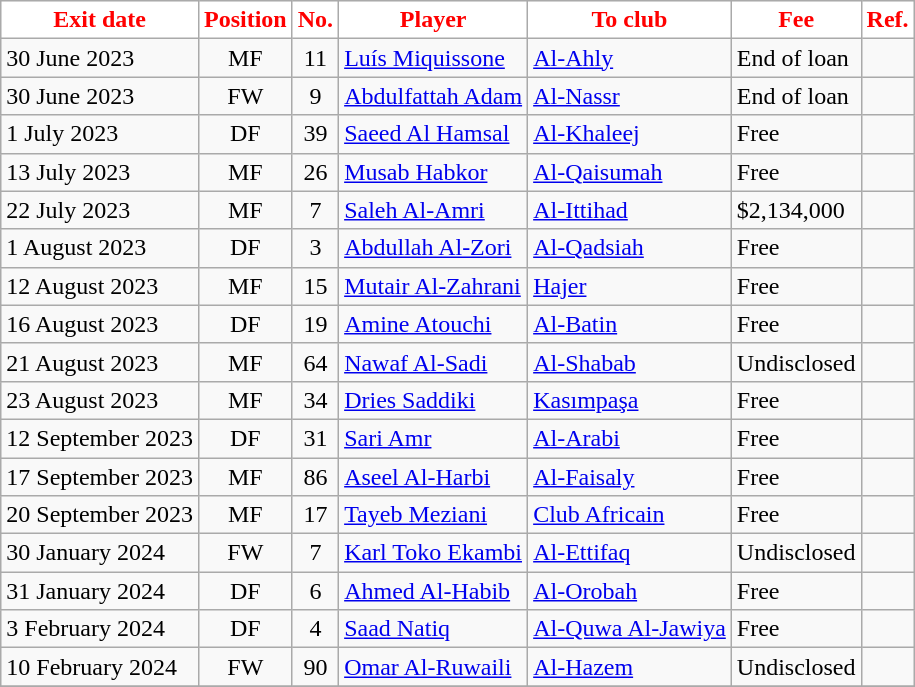<table class="wikitable sortable">
<tr>
<th style="background:white; color:red;"><strong>Exit date</strong></th>
<th style="background:white; color:red;"><strong>Position</strong></th>
<th style="background:white; color:red;"><strong>No.</strong></th>
<th style="background:white; color:red;"><strong>Player</strong></th>
<th style="background:white; color:red;"><strong>To club</strong></th>
<th style="background:white; color:red;"><strong>Fee</strong></th>
<th style="background:white; color:red;"><strong>Ref.</strong></th>
</tr>
<tr>
<td>30 June 2023</td>
<td style="text-align:center;">MF</td>
<td style="text-align:center;">11</td>
<td style="text-align:left;"> <a href='#'>Luís Miquissone</a></td>
<td style="text-align:left;"> <a href='#'>Al-Ahly</a></td>
<td>End of loan</td>
<td></td>
</tr>
<tr>
<td>30 June 2023</td>
<td style="text-align:center;">FW</td>
<td style="text-align:center;">9</td>
<td style="text-align:left;"> <a href='#'>Abdulfattah Adam</a></td>
<td style="text-align:left;"> <a href='#'>Al-Nassr</a></td>
<td>End of loan</td>
<td></td>
</tr>
<tr>
<td>1 July 2023</td>
<td style="text-align:center;">DF</td>
<td style="text-align:center;">39</td>
<td style="text-align:left;"> <a href='#'>Saeed Al Hamsal</a></td>
<td style="text-align:left;"> <a href='#'>Al-Khaleej</a></td>
<td>Free</td>
<td></td>
</tr>
<tr>
<td>13 July 2023</td>
<td style="text-align:center;">MF</td>
<td style="text-align:center;">26</td>
<td style="text-align:left;"> <a href='#'>Musab Habkor</a></td>
<td style="text-align:left;"> <a href='#'>Al-Qaisumah</a></td>
<td>Free</td>
<td></td>
</tr>
<tr>
<td>22 July 2023</td>
<td style="text-align:center;">MF</td>
<td style="text-align:center;">7</td>
<td style="text-align:left;"> <a href='#'>Saleh Al-Amri</a></td>
<td style="text-align:left;"> <a href='#'>Al-Ittihad</a></td>
<td>$2,134,000</td>
<td></td>
</tr>
<tr>
<td>1 August 2023</td>
<td style="text-align:center;">DF</td>
<td style="text-align:center;">3</td>
<td style="text-align:left;"> <a href='#'>Abdullah Al-Zori</a></td>
<td style="text-align:left;"> <a href='#'>Al-Qadsiah</a></td>
<td>Free</td>
<td></td>
</tr>
<tr>
<td>12 August 2023</td>
<td style="text-align:center;">MF</td>
<td style="text-align:center;">15</td>
<td style="text-align:left;"> <a href='#'>Mutair Al-Zahrani</a></td>
<td style="text-align:left;"> <a href='#'>Hajer</a></td>
<td>Free</td>
<td></td>
</tr>
<tr>
<td>16 August 2023</td>
<td style="text-align:center;">DF</td>
<td style="text-align:center;">19</td>
<td style="text-align:left;"> <a href='#'>Amine Atouchi</a></td>
<td style="text-align:left;"> <a href='#'>Al-Batin</a></td>
<td>Free</td>
<td></td>
</tr>
<tr>
<td>21 August 2023</td>
<td style="text-align:center;">MF</td>
<td style="text-align:center;">64</td>
<td style="text-align:left;"> <a href='#'>Nawaf Al-Sadi</a></td>
<td style="text-align:left;"> <a href='#'>Al-Shabab</a></td>
<td>Undisclosed</td>
<td></td>
</tr>
<tr>
<td>23 August 2023</td>
<td style="text-align:center;">MF</td>
<td style="text-align:center;">34</td>
<td style="text-align:left;"> <a href='#'>Dries Saddiki</a></td>
<td style="text-align:left;"> <a href='#'>Kasımpaşa</a></td>
<td>Free</td>
<td></td>
</tr>
<tr>
<td>12 September 2023</td>
<td style="text-align:center;">DF</td>
<td style="text-align:center;">31</td>
<td style="text-align:left;"> <a href='#'>Sari Amr</a></td>
<td style="text-align:left;"> <a href='#'>Al-Arabi</a></td>
<td>Free</td>
<td></td>
</tr>
<tr>
<td>17 September 2023</td>
<td style="text-align:center;">MF</td>
<td style="text-align:center;">86</td>
<td style="text-align:left;"> <a href='#'>Aseel Al-Harbi</a></td>
<td style="text-align:left;"> <a href='#'>Al-Faisaly</a></td>
<td>Free</td>
<td></td>
</tr>
<tr>
<td>20 September 2023</td>
<td style="text-align:center;">MF</td>
<td style="text-align:center;">17</td>
<td style="text-align:left;"> <a href='#'>Tayeb Meziani</a></td>
<td style="text-align:left;"> <a href='#'>Club Africain</a></td>
<td>Free</td>
<td></td>
</tr>
<tr>
<td>30 January 2024</td>
<td style="text-align:center;">FW</td>
<td style="text-align:center;">7</td>
<td style="text-align:left;"> <a href='#'>Karl Toko Ekambi</a></td>
<td style="text-align:left;"> <a href='#'>Al-Ettifaq</a></td>
<td>Undisclosed</td>
<td></td>
</tr>
<tr>
<td>31 January 2024</td>
<td style="text-align:center;">DF</td>
<td style="text-align:center;">6</td>
<td style="text-align:left;"> <a href='#'>Ahmed Al-Habib</a></td>
<td style="text-align:left;"> <a href='#'>Al-Orobah</a></td>
<td>Free</td>
<td></td>
</tr>
<tr>
<td>3 February 2024</td>
<td style="text-align:center;">DF</td>
<td style="text-align:center;">4</td>
<td style="text-align:left;"> <a href='#'>Saad Natiq</a></td>
<td style="text-align:left;"> <a href='#'>Al-Quwa Al-Jawiya</a></td>
<td>Free</td>
<td></td>
</tr>
<tr>
<td>10 February 2024</td>
<td style="text-align:center;">FW</td>
<td style="text-align:center;">90</td>
<td style="text-align:left;"> <a href='#'>Omar Al-Ruwaili</a></td>
<td style="text-align:left;"> <a href='#'>Al-Hazem</a></td>
<td>Undisclosed</td>
<td></td>
</tr>
<tr>
</tr>
</table>
